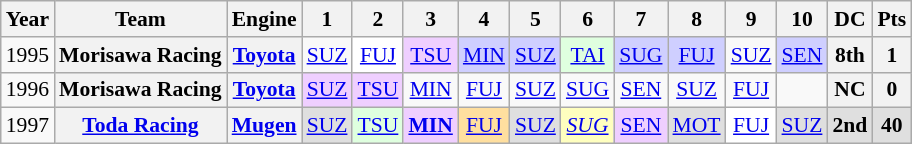<table class="wikitable" style="text-align:center; font-size:90%">
<tr>
<th>Year</th>
<th>Team</th>
<th>Engine</th>
<th>1</th>
<th>2</th>
<th>3</th>
<th>4</th>
<th>5</th>
<th>6</th>
<th>7</th>
<th>8</th>
<th>9</th>
<th>10</th>
<th>DC</th>
<th>Pts</th>
</tr>
<tr>
<td>1995</td>
<th>Morisawa Racing</th>
<th><a href='#'>Toyota</a></th>
<td><a href='#'>SUZ</a></td>
<td style="background:#FFFFFF;"><a href='#'>FUJ</a><br></td>
<td style="background:#EFCFFF;"><a href='#'>TSU</a><br></td>
<td style="background:#CFCFFF;"><a href='#'>MIN</a><br></td>
<td style="background:#CFCFFF;"><a href='#'>SUZ</a><br></td>
<td style="background:#DFFFDF;"><a href='#'>TAI</a><br></td>
<td style="background:#CFCFFF;"><a href='#'>SUG</a><br></td>
<td style="background:#CFCFFF;"><a href='#'>FUJ</a><br></td>
<td><a href='#'>SUZ</a></td>
<td style="background:#CFCFFF;"><a href='#'>SEN</a><br></td>
<th>8th</th>
<th>1</th>
</tr>
<tr>
<td>1996</td>
<th>Morisawa Racing</th>
<th><a href='#'>Toyota</a></th>
<td style="background:#EFCFFF;"><a href='#'>SUZ</a><br></td>
<td style="background:#EFCFFF;"><a href='#'>TSU</a><br></td>
<td><a href='#'>MIN</a></td>
<td><a href='#'>FUJ</a></td>
<td><a href='#'>SUZ</a></td>
<td><a href='#'>SUG</a></td>
<td><a href='#'>SEN</a></td>
<td><a href='#'>SUZ</a></td>
<td><a href='#'>FUJ</a></td>
<td></td>
<th>NC</th>
<th>0</th>
</tr>
<tr>
<td>1997</td>
<th><a href='#'>Toda Racing</a></th>
<th><a href='#'>Mugen</a></th>
<td style="background:#DFDFDF;"><a href='#'>SUZ</a><br></td>
<td style="background:#DFFFDF;"><a href='#'>TSU</a><br></td>
<td style="background:#EFCFFF;"><strong><a href='#'>MIN</a></strong><br></td>
<td style="background:#FFDF9F;"><a href='#'>FUJ</a><br></td>
<td style="background:#DFDFDF;"><a href='#'>SUZ</a><br></td>
<td style="background:#FFFFBF;"><em><a href='#'>SUG</a></em><br></td>
<td style="background:#EFCFFF;"><a href='#'>SEN</a><br></td>
<td style="background:#DFDFDF;"><a href='#'>MOT</a><br></td>
<td style="background:#FFFFFF;"><a href='#'>FUJ</a><br></td>
<td style="background:#DFDFDF;"><a href='#'>SUZ</a><br></td>
<th style="background:#DFDFDF;">2nd</th>
<th style="background:#DFDFDF;">40</th>
</tr>
</table>
